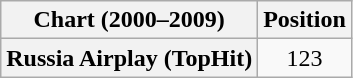<table class="wikitable plainrowheaders" style="text-align:center">
<tr>
<th scope="col">Chart (2000–2009)</th>
<th scope="col">Position</th>
</tr>
<tr>
<th scope="row">Russia Airplay (TopHit)</th>
<td>123</td>
</tr>
</table>
